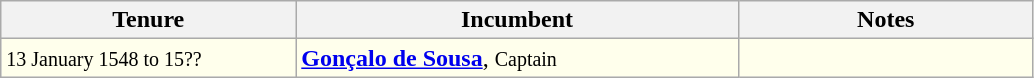<table class="wikitable">
<tr align=left>
<th width="20%">Tenure</th>
<th width="30%">Incumbent</th>
<th width="20%">Notes</th>
</tr>
<tr valign=top bgcolor="#ffffec">
<td><small>13 January 1548 to 15??</small></td>
<td><strong><a href='#'>Gonçalo de Sousa</a></strong>, <small>Captain</small></td>
<td></td>
</tr>
</table>
